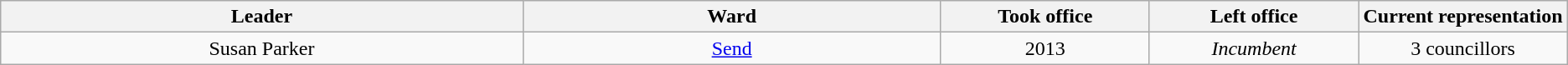<table class="wikitable" style="text-align:center">
<tr>
<th scope="col" style="width:25%;">Leader</th>
<th scope="col" style="width:20%;">Ward</th>
<th scope="col" style="width:10%;">Took office</th>
<th scope="col" style="width:10%;">Left office</th>
<th scope="col" style="width:10%;">Current representation</th>
</tr>
<tr>
<td>Susan Parker</td>
<td><a href='#'>Send</a> </td>
<td>2013</td>
<td><em>Incumbent</em></td>
<td>3 councillors</td>
</tr>
</table>
